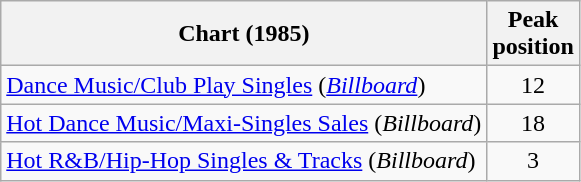<table class="wikitable sortable">
<tr>
<th>Chart (1985)</th>
<th>Peak<br>position</th>
</tr>
<tr>
<td><a href='#'>Dance Music/Club Play Singles</a> (<em><a href='#'>Billboard</a></em>)</td>
<td align=center>12</td>
</tr>
<tr>
<td><a href='#'>Hot Dance Music/Maxi-Singles Sales</a> (<em>Billboard</em>)</td>
<td align=center>18</td>
</tr>
<tr>
<td><a href='#'>Hot R&B/Hip-Hop Singles & Tracks</a> (<em>Billboard</em>)</td>
<td align=center>3</td>
</tr>
</table>
